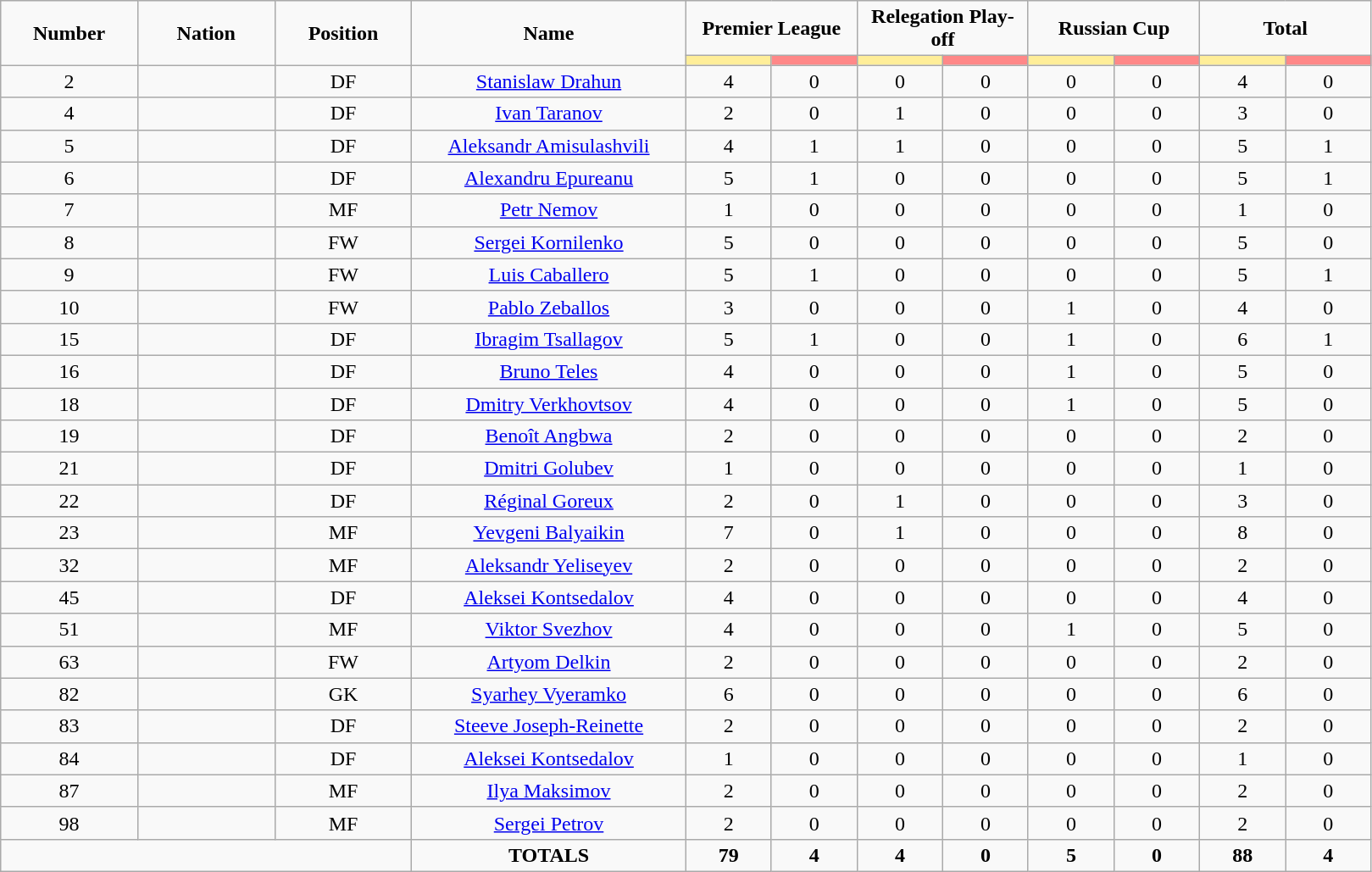<table class="wikitable" style="font-size: 100%; text-align: center;">
<tr>
<td rowspan="2" width="10%" align="center"><strong>Number</strong></td>
<td rowspan="2" width="10%" align="center"><strong>Nation</strong></td>
<td rowspan="2" width="10%" align="center"><strong>Position</strong></td>
<td rowspan="2" width="20%" align="center"><strong>Name</strong></td>
<td colspan="2" align="center"><strong>Premier League</strong></td>
<td colspan="2" align="center"><strong>Relegation Play-off</strong></td>
<td colspan="2" align="center"><strong>Russian Cup</strong></td>
<td colspan="2" align="center"><strong>Total</strong></td>
</tr>
<tr>
<th width=60 style="background: #FFEE99"></th>
<th width=60 style="background: #FF8888"></th>
<th width=60 style="background: #FFEE99"></th>
<th width=60 style="background: #FF8888"></th>
<th width=60 style="background: #FFEE99"></th>
<th width=60 style="background: #FF8888"></th>
<th width=60 style="background: #FFEE99"></th>
<th width=60 style="background: #FF8888"></th>
</tr>
<tr>
<td>2</td>
<td></td>
<td>DF</td>
<td><a href='#'>Stanislaw Drahun</a></td>
<td>4</td>
<td>0</td>
<td>0</td>
<td>0</td>
<td>0</td>
<td>0</td>
<td>4</td>
<td>0</td>
</tr>
<tr>
<td>4</td>
<td></td>
<td>DF</td>
<td><a href='#'>Ivan Taranov</a></td>
<td>2</td>
<td>0</td>
<td>1</td>
<td>0</td>
<td>0</td>
<td>0</td>
<td>3</td>
<td>0</td>
</tr>
<tr>
<td>5</td>
<td></td>
<td>DF</td>
<td><a href='#'>Aleksandr Amisulashvili</a></td>
<td>4</td>
<td>1</td>
<td>1</td>
<td>0</td>
<td>0</td>
<td>0</td>
<td>5</td>
<td>1</td>
</tr>
<tr>
<td>6</td>
<td></td>
<td>DF</td>
<td><a href='#'>Alexandru Epureanu</a></td>
<td>5</td>
<td>1</td>
<td>0</td>
<td>0</td>
<td>0</td>
<td>0</td>
<td>5</td>
<td>1</td>
</tr>
<tr>
<td>7</td>
<td></td>
<td>MF</td>
<td><a href='#'>Petr Nemov</a></td>
<td>1</td>
<td>0</td>
<td>0</td>
<td>0</td>
<td>0</td>
<td>0</td>
<td>1</td>
<td>0</td>
</tr>
<tr>
<td>8</td>
<td></td>
<td>FW</td>
<td><a href='#'>Sergei Kornilenko</a></td>
<td>5</td>
<td>0</td>
<td>0</td>
<td>0</td>
<td>0</td>
<td>0</td>
<td>5</td>
<td>0</td>
</tr>
<tr>
<td>9</td>
<td></td>
<td>FW</td>
<td><a href='#'>Luis Caballero</a></td>
<td>5</td>
<td>1</td>
<td>0</td>
<td>0</td>
<td>0</td>
<td>0</td>
<td>5</td>
<td>1</td>
</tr>
<tr>
<td>10</td>
<td></td>
<td>FW</td>
<td><a href='#'>Pablo Zeballos</a></td>
<td>3</td>
<td>0</td>
<td>0</td>
<td>0</td>
<td>1</td>
<td>0</td>
<td>4</td>
<td>0</td>
</tr>
<tr>
<td>15</td>
<td></td>
<td>DF</td>
<td><a href='#'>Ibragim Tsallagov</a></td>
<td>5</td>
<td>1</td>
<td>0</td>
<td>0</td>
<td>1</td>
<td>0</td>
<td>6</td>
<td>1</td>
</tr>
<tr>
<td>16</td>
<td></td>
<td>DF</td>
<td><a href='#'>Bruno Teles</a></td>
<td>4</td>
<td>0</td>
<td>0</td>
<td>0</td>
<td>1</td>
<td>0</td>
<td>5</td>
<td>0</td>
</tr>
<tr>
<td>18</td>
<td></td>
<td>DF</td>
<td><a href='#'>Dmitry Verkhovtsov</a></td>
<td>4</td>
<td>0</td>
<td>0</td>
<td>0</td>
<td>1</td>
<td>0</td>
<td>5</td>
<td>0</td>
</tr>
<tr>
<td>19</td>
<td></td>
<td>DF</td>
<td><a href='#'>Benoît Angbwa</a></td>
<td>2</td>
<td>0</td>
<td>0</td>
<td>0</td>
<td>0</td>
<td>0</td>
<td>2</td>
<td>0</td>
</tr>
<tr>
<td>21</td>
<td></td>
<td>DF</td>
<td><a href='#'>Dmitri Golubev</a></td>
<td>1</td>
<td>0</td>
<td>0</td>
<td>0</td>
<td>0</td>
<td>0</td>
<td>1</td>
<td>0</td>
</tr>
<tr>
<td>22</td>
<td></td>
<td>DF</td>
<td><a href='#'>Réginal Goreux</a></td>
<td>2</td>
<td>0</td>
<td>1</td>
<td>0</td>
<td>0</td>
<td>0</td>
<td>3</td>
<td>0</td>
</tr>
<tr>
<td>23</td>
<td></td>
<td>MF</td>
<td><a href='#'>Yevgeni Balyaikin</a></td>
<td>7</td>
<td>0</td>
<td>1</td>
<td>0</td>
<td>0</td>
<td>0</td>
<td>8</td>
<td>0</td>
</tr>
<tr>
<td>32</td>
<td></td>
<td>MF</td>
<td><a href='#'>Aleksandr Yeliseyev</a></td>
<td>2</td>
<td>0</td>
<td>0</td>
<td>0</td>
<td>0</td>
<td>0</td>
<td>2</td>
<td>0</td>
</tr>
<tr>
<td>45</td>
<td></td>
<td>DF</td>
<td><a href='#'>Aleksei Kontsedalov</a></td>
<td>4</td>
<td>0</td>
<td>0</td>
<td>0</td>
<td>0</td>
<td>0</td>
<td>4</td>
<td>0</td>
</tr>
<tr>
<td>51</td>
<td></td>
<td>MF</td>
<td><a href='#'>Viktor Svezhov</a></td>
<td>4</td>
<td>0</td>
<td>0</td>
<td>0</td>
<td>1</td>
<td>0</td>
<td>5</td>
<td>0</td>
</tr>
<tr>
<td>63</td>
<td></td>
<td>FW</td>
<td><a href='#'>Artyom Delkin</a></td>
<td>2</td>
<td>0</td>
<td>0</td>
<td>0</td>
<td>0</td>
<td>0</td>
<td>2</td>
<td>0</td>
</tr>
<tr>
<td>82</td>
<td></td>
<td>GK</td>
<td><a href='#'>Syarhey Vyeramko</a></td>
<td>6</td>
<td>0</td>
<td>0</td>
<td>0</td>
<td>0</td>
<td>0</td>
<td>6</td>
<td>0</td>
</tr>
<tr>
<td>83</td>
<td></td>
<td>DF</td>
<td><a href='#'>Steeve Joseph-Reinette</a></td>
<td>2</td>
<td>0</td>
<td>0</td>
<td>0</td>
<td>0</td>
<td>0</td>
<td>2</td>
<td>0</td>
</tr>
<tr>
<td>84</td>
<td></td>
<td>DF</td>
<td><a href='#'>Aleksei Kontsedalov</a></td>
<td>1</td>
<td>0</td>
<td>0</td>
<td>0</td>
<td>0</td>
<td>0</td>
<td>1</td>
<td>0</td>
</tr>
<tr>
<td>87</td>
<td></td>
<td>MF</td>
<td><a href='#'>Ilya Maksimov</a></td>
<td>2</td>
<td>0</td>
<td>0</td>
<td>0</td>
<td>0</td>
<td>0</td>
<td>2</td>
<td>0</td>
</tr>
<tr>
<td>98</td>
<td></td>
<td>MF</td>
<td><a href='#'>Sergei Petrov</a></td>
<td>2</td>
<td>0</td>
<td>0</td>
<td>0</td>
<td>0</td>
<td>0</td>
<td>2</td>
<td>0</td>
</tr>
<tr>
<td colspan="3"></td>
<td><strong>TOTALS</strong></td>
<td><strong>79</strong></td>
<td><strong>4</strong></td>
<td><strong>4</strong></td>
<td><strong>0</strong></td>
<td><strong>5</strong></td>
<td><strong>0</strong></td>
<td><strong>88</strong></td>
<td><strong>4</strong></td>
</tr>
</table>
